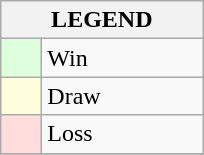<table class="wikitable" border="1">
<tr>
<th colspan="2">LEGEND</th>
</tr>
<tr>
<td style="background:#ddffdd;" width=20> </td>
<td width=100>Win</td>
</tr>
<tr>
<td style="background:#ffffdd"  width=20> </td>
<td width=100>Draw</td>
</tr>
<tr>
<td style="background:#ffdddd;" width=20> </td>
<td width=100>Loss</td>
</tr>
<tr>
</tr>
</table>
